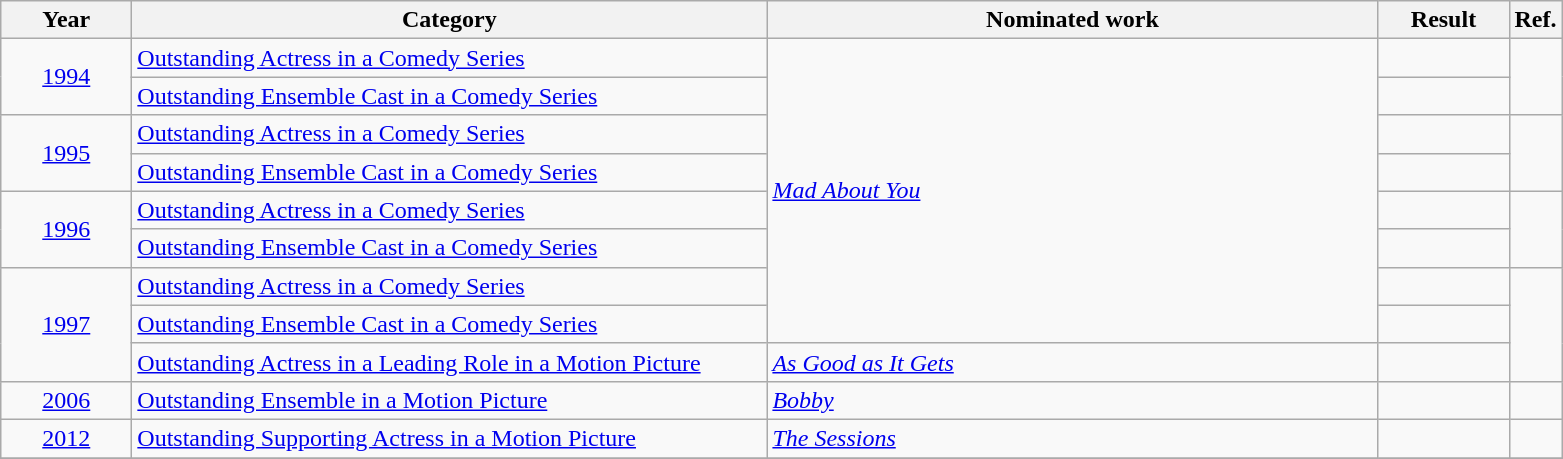<table class=wikitable>
<tr>
<th scope="col" style="width:5em;">Year</th>
<th scope="col" style="width:26em;">Category</th>
<th scope="col" style="width:25em;">Nominated work</th>
<th scope="col" style="width:5em;">Result</th>
<th>Ref.</th>
</tr>
<tr>
<td style="text-align:center;", rowspan="2"><a href='#'>1994</a></td>
<td><a href='#'>Outstanding Actress in a Comedy Series</a></td>
<td rowspan="8"><em><a href='#'>Mad About You</a></em></td>
<td></td>
<td rowspan=2></td>
</tr>
<tr>
<td><a href='#'>Outstanding Ensemble Cast in a Comedy Series</a></td>
<td></td>
</tr>
<tr>
<td style="text-align:center;", rowspan="2"><a href='#'>1995</a></td>
<td><a href='#'>Outstanding Actress in a Comedy Series</a></td>
<td></td>
<td rowspan=2></td>
</tr>
<tr>
<td><a href='#'>Outstanding Ensemble Cast in a Comedy Series</a></td>
<td></td>
</tr>
<tr>
<td style="text-align:center;", rowspan="2"><a href='#'>1996</a></td>
<td><a href='#'>Outstanding Actress in a Comedy Series</a></td>
<td></td>
<td rowspan=2></td>
</tr>
<tr>
<td><a href='#'>Outstanding Ensemble Cast in a Comedy Series</a></td>
<td></td>
</tr>
<tr>
<td style="text-align:center;", rowspan="3"><a href='#'>1997</a></td>
<td><a href='#'>Outstanding Actress in a Comedy Series</a></td>
<td></td>
<td rowspan=3></td>
</tr>
<tr>
<td><a href='#'>Outstanding Ensemble Cast in a Comedy Series</a></td>
<td></td>
</tr>
<tr>
<td><a href='#'>Outstanding Actress in a Leading Role in a Motion Picture</a></td>
<td><em><a href='#'>As Good as It Gets</a></em></td>
<td></td>
</tr>
<tr>
<td style="text-align:center;"><a href='#'>2006</a></td>
<td><a href='#'>Outstanding Ensemble in a Motion Picture</a></td>
<td><em><a href='#'>Bobby</a></em></td>
<td></td>
<td></td>
</tr>
<tr>
<td style="text-align:center;"><a href='#'>2012</a></td>
<td><a href='#'>Outstanding Supporting Actress in a Motion Picture</a></td>
<td><em><a href='#'>The Sessions</a></em></td>
<td></td>
<td></td>
</tr>
<tr>
</tr>
</table>
